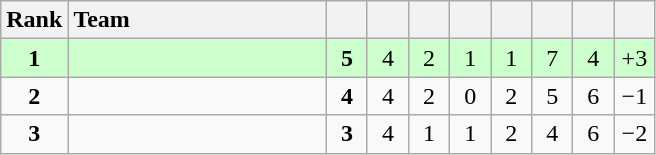<table class="wikitable" style="text-align:center">
<tr>
<th width=30>Rank</th>
<th width=165 style="text-align:left">Team</th>
<th width=20></th>
<th width=20></th>
<th width=20></th>
<th width=20></th>
<th width=20></th>
<th width=20></th>
<th width=20></th>
<th width=20></th>
</tr>
<tr bgcolor="#ccffcc">
<td><strong>1</strong></td>
<td align="left"></td>
<td><strong>5</strong></td>
<td>4</td>
<td>2</td>
<td>1</td>
<td>1</td>
<td>7</td>
<td>4</td>
<td>+3</td>
</tr>
<tr>
<td><strong>2</strong></td>
<td align="left"></td>
<td><strong>4</strong></td>
<td>4</td>
<td>2</td>
<td>0</td>
<td>2</td>
<td>5</td>
<td>6</td>
<td>−1</td>
</tr>
<tr>
<td><strong>3</strong></td>
<td align="left"></td>
<td><strong>3</strong></td>
<td>4</td>
<td>1</td>
<td>1</td>
<td>2</td>
<td>4</td>
<td>6</td>
<td>−2</td>
</tr>
</table>
